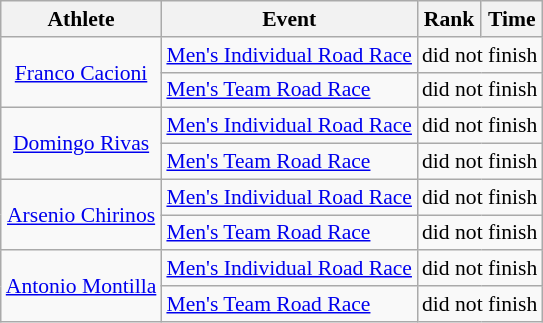<table class="wikitable" border="1" style="font-size:90%">
<tr>
<th>Athlete</th>
<th>Event</th>
<th>Rank</th>
<th>Time</th>
</tr>
<tr align=center>
<td rowspan=2><a href='#'>Franco Cacioni</a></td>
<td align=left><a href='#'>Men's Individual Road Race</a></td>
<td colspan=2>did not finish</td>
</tr>
<tr align=center>
<td align=left><a href='#'>Men's Team Road Race</a></td>
<td colspan=2>did not finish</td>
</tr>
<tr align=center>
<td rowspan=2><a href='#'>Domingo Rivas</a></td>
<td align=left><a href='#'>Men's Individual Road Race</a></td>
<td colspan=2>did not finish</td>
</tr>
<tr align=center>
<td align=left><a href='#'>Men's Team Road Race</a></td>
<td colspan=2>did not finish</td>
</tr>
<tr align=center>
<td rowspan=2><a href='#'>Arsenio Chirinos</a></td>
<td align=left><a href='#'>Men's Individual Road Race</a></td>
<td colspan=2>did not finish</td>
</tr>
<tr align=center>
<td align=left><a href='#'>Men's Team Road Race</a></td>
<td colspan=2>did not finish</td>
</tr>
<tr align=center>
<td rowspan=2><a href='#'>Antonio Montilla</a></td>
<td align=left><a href='#'>Men's Individual Road Race</a></td>
<td colspan=2>did not finish</td>
</tr>
<tr align=center>
<td align=left><a href='#'>Men's Team Road Race</a></td>
<td colspan=2>did not finish</td>
</tr>
</table>
